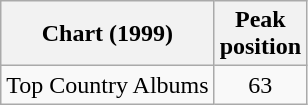<table class="wikitable">
<tr>
<th>Chart (1999)</th>
<th>Peak<br>position</th>
</tr>
<tr>
<td>Top Country Albums</td>
<td align="center">63</td>
</tr>
</table>
